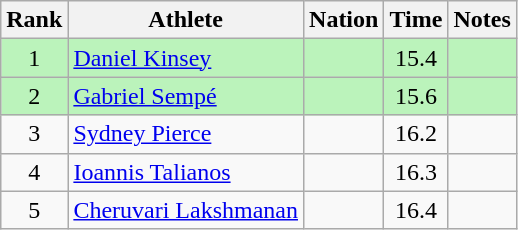<table class="wikitable sortable" style="text-align:center">
<tr>
<th>Rank</th>
<th>Athlete</th>
<th>Nation</th>
<th>Time</th>
<th>Notes</th>
</tr>
<tr bgcolor=bbf3bb>
<td>1</td>
<td align=left><a href='#'>Daniel Kinsey</a></td>
<td align=left></td>
<td>15.4</td>
<td></td>
</tr>
<tr bgcolor=bbf3bb>
<td>2</td>
<td align=left><a href='#'>Gabriel Sempé</a></td>
<td align=left></td>
<td>15.6</td>
<td></td>
</tr>
<tr>
<td>3</td>
<td align=left><a href='#'>Sydney Pierce</a></td>
<td align=left></td>
<td>16.2</td>
<td></td>
</tr>
<tr>
<td>4</td>
<td align=left><a href='#'>Ioannis Talianos</a></td>
<td align=left></td>
<td>16.3</td>
<td></td>
</tr>
<tr>
<td>5</td>
<td align=left><a href='#'>Cheruvari Lakshmanan</a></td>
<td align=left></td>
<td>16.4</td>
<td></td>
</tr>
</table>
